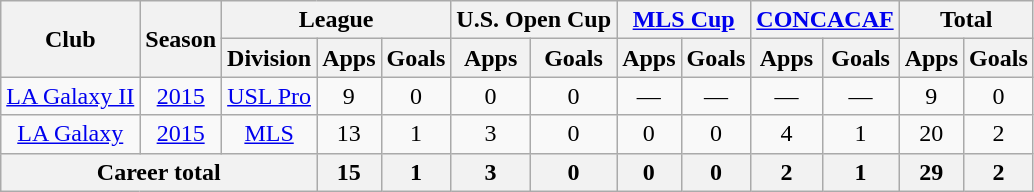<table class="wikitable" style="text-align: center;">
<tr>
<th rowspan="2">Club</th>
<th rowspan="2">Season</th>
<th colspan="3">League</th>
<th colspan="2">U.S. Open Cup</th>
<th colspan="2"><a href='#'>MLS Cup</a></th>
<th colspan="2"><a href='#'>CONCACAF</a></th>
<th colspan="2">Total</th>
</tr>
<tr>
<th>Division</th>
<th>Apps</th>
<th>Goals</th>
<th>Apps</th>
<th>Goals</th>
<th>Apps</th>
<th>Goals</th>
<th>Apps</th>
<th>Goals</th>
<th>Apps</th>
<th>Goals</th>
</tr>
<tr>
<td rowspan="1"><a href='#'>LA Galaxy II</a></td>
<td><a href='#'>2015</a></td>
<td><a href='#'>USL Pro</a></td>
<td>9</td>
<td>0</td>
<td>0</td>
<td>0</td>
<td>—</td>
<td>—</td>
<td>—</td>
<td>—</td>
<td>9</td>
<td>0</td>
</tr>
<tr>
<td rowspan="1"><a href='#'>LA Galaxy</a></td>
<td><a href='#'>2015</a></td>
<td><a href='#'>MLS</a></td>
<td>13</td>
<td>1</td>
<td>3</td>
<td>0</td>
<td>0</td>
<td>0</td>
<td>4</td>
<td>1</td>
<td>20</td>
<td>2</td>
</tr>
<tr>
<th colspan="3">Career total</th>
<th>15</th>
<th>1</th>
<th>3</th>
<th>0</th>
<th>0</th>
<th>0</th>
<th>2</th>
<th>1</th>
<th>29</th>
<th>2</th>
</tr>
</table>
